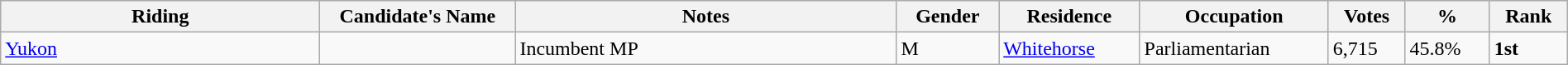<table class="wikitable sortable" width="100%">
<tr>
<th width="250">Riding<br></th>
<th width="150">Candidate's Name</th>
<th width="300">Notes</th>
<th>Gender</th>
<th>Residence</th>
<th>Occupation</th>
<th>Votes</th>
<th>%</th>
<th>Rank</th>
</tr>
<tr>
<td><a href='#'>Yukon</a></td>
<td></td>
<td>Incumbent MP</td>
<td>M</td>
<td><a href='#'>Whitehorse</a></td>
<td>Parliamentarian</td>
<td>6,715</td>
<td>45.8%</td>
<td><strong>1st</strong></td>
</tr>
</table>
